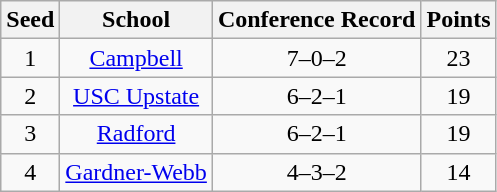<table class="wikitable" style="text-align:center">
<tr>
<th>Seed</th>
<th>School</th>
<th>Conference Record</th>
<th>Points</th>
</tr>
<tr>
<td>1</td>
<td><a href='#'>Campbell</a></td>
<td>7–0–2</td>
<td>23</td>
</tr>
<tr>
<td>2</td>
<td><a href='#'>USC Upstate</a></td>
<td>6–2–1</td>
<td>19</td>
</tr>
<tr>
<td>3</td>
<td><a href='#'>Radford</a></td>
<td>6–2–1</td>
<td>19</td>
</tr>
<tr>
<td>4</td>
<td><a href='#'>Gardner-Webb</a></td>
<td>4–3–2</td>
<td>14</td>
</tr>
</table>
